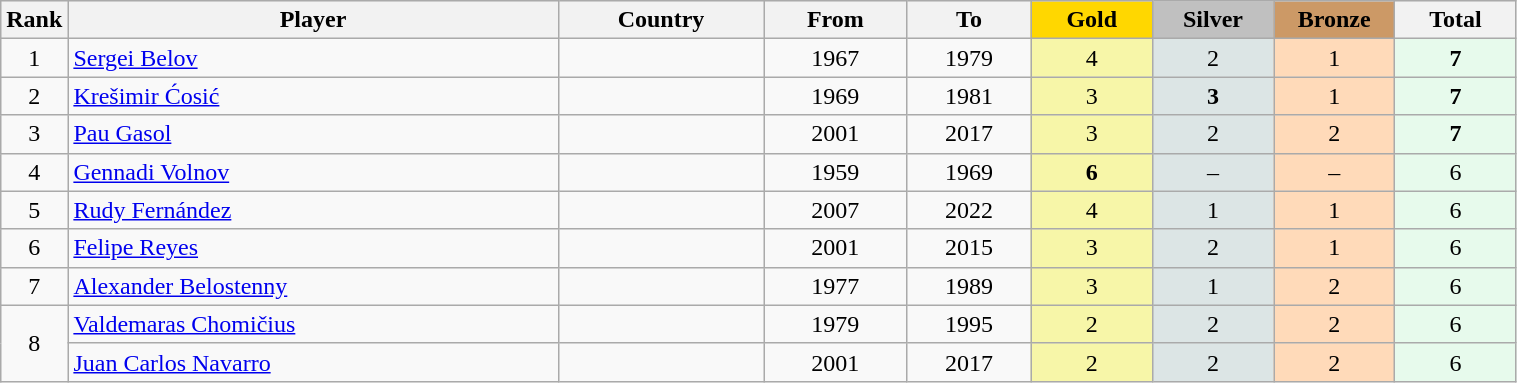<table class="wikitable plainrowheaders" width=80% style="text-align:center;">
<tr style="background-color:#EDEDED;">
<th class="hintergrundfarbe5" style="width:1em">Rank</th>
<th class="hintergrundfarbe5">Player</th>
<th class="hintergrundfarbe5">Country</th>
<th class="hintergrundfarbe5">From</th>
<th class="hintergrundfarbe5">To</th>
<th style="background:    gold; width:8%">Gold</th>
<th style="background:  silver; width:8%">Silver</th>
<th style="background: #CC9966; width:8%">Bronze</th>
<th class="hintergrundfarbe5" style="width:8%">Total</th>
</tr>
<tr>
<td>1</td>
<td align="left"><a href='#'>Sergei Belov</a></td>
<td align="left"></td>
<td>1967</td>
<td>1979</td>
<td bgcolor="#F7F6A8">4</td>
<td bgcolor="#DCE5E5">2</td>
<td bgcolor="#FFDAB9">1</td>
<td bgcolor="#E7FAEC"><strong>7</strong></td>
</tr>
<tr align="center">
<td>2</td>
<td align="left"><a href='#'>Krešimir Ćosić</a></td>
<td align="left"></td>
<td>1969</td>
<td>1981</td>
<td bgcolor="#F7F6A8">3</td>
<td bgcolor="#DCE5E5"><strong>3</strong></td>
<td bgcolor="#FFDAB9">1</td>
<td bgcolor="#E7FAEC"><strong>7</strong></td>
</tr>
<tr align="center">
<td>3</td>
<td align="left"><a href='#'>Pau Gasol</a></td>
<td align="left"></td>
<td>2001</td>
<td>2017</td>
<td bgcolor="#F7F6A8">3</td>
<td bgcolor="#DCE5E5">2</td>
<td bgcolor="#FFDAB9">2</td>
<td bgcolor="#E7FAEC"><strong>7</strong></td>
</tr>
<tr align="center">
<td>4</td>
<td align="left"><a href='#'>Gennadi Volnov</a></td>
<td align="left"></td>
<td>1959</td>
<td>1969</td>
<td bgcolor="#F7F6A8"><strong>6</strong></td>
<td bgcolor="#DCE5E5">–</td>
<td bgcolor="#FFDAB9">–</td>
<td bgcolor="#E7FAEC">6</td>
</tr>
<tr align="center">
<td>5</td>
<td align="left"><a href='#'>Rudy Fernández</a></td>
<td align="left"></td>
<td>2007</td>
<td>2022</td>
<td bgcolor="#F7F6A8">4</td>
<td bgcolor="#DCE5E5">1</td>
<td bgcolor="#FFDAB9">1</td>
<td bgcolor="#E7FAEC">6</td>
</tr>
<tr align="center">
<td>6</td>
<td align="left"><a href='#'>Felipe Reyes</a></td>
<td align="left"></td>
<td>2001</td>
<td>2015</td>
<td bgcolor="#F7F6A8">3</td>
<td bgcolor="#DCE5E5">2</td>
<td bgcolor="#FFDAB9">1</td>
<td bgcolor="#E7FAEC">6</td>
</tr>
<tr align="center">
<td>7</td>
<td align="left"><a href='#'>Alexander Belostenny</a></td>
<td align="left"></td>
<td>1977</td>
<td>1989</td>
<td bgcolor="#F7F6A8">3</td>
<td bgcolor="#DCE5E5">1</td>
<td bgcolor="#FFDAB9">2</td>
<td bgcolor="#E7FAEC">6</td>
</tr>
<tr align="center">
<td rowspan="2">8</td>
<td align="left"><a href='#'>Valdemaras Chomičius</a></td>
<td align="left"><br></td>
<td>1979</td>
<td>1995</td>
<td bgcolor="#F7F6A8">2</td>
<td bgcolor="#DCE5E5">2</td>
<td bgcolor="#FFDAB9">2</td>
<td bgcolor="#E7FAEC">6</td>
</tr>
<tr align="center">
<td align="left"><a href='#'>Juan Carlos Navarro</a></td>
<td align="left"></td>
<td>2001</td>
<td>2017</td>
<td bgcolor="#F7F6A8">2</td>
<td bgcolor="#DCE5E5">2</td>
<td bgcolor="#FFDAB9">2</td>
<td bgcolor="#E7FAEC">6</td>
</tr>
</table>
